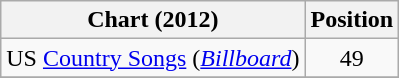<table class="wikitable sortable">
<tr>
<th scope="col">Chart (2012)</th>
<th scope="col">Position</th>
</tr>
<tr>
<td>US <a href='#'>Country Songs</a> (<em><a href='#'>Billboard</a></em>)</td>
<td align="center">49</td>
</tr>
<tr>
</tr>
</table>
